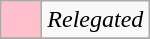<table class="wikitable">
<tr>
<td style="background: #ffc0cb" width="20"></td>
<td><em>Relegated</em></td>
</tr>
<tr>
</tr>
</table>
